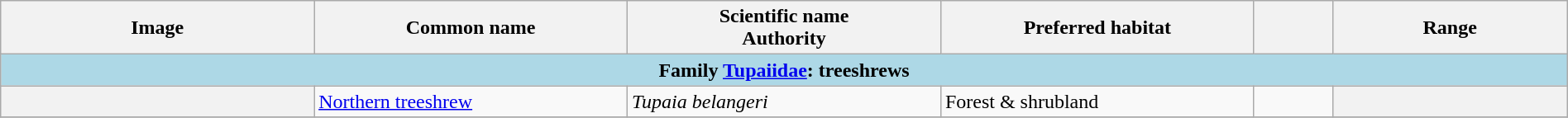<table width=100% class="wikitable unsortable plainrowheaders">
<tr>
<th width="20%" style="text-align: center;">Image</th>
<th width="20%">Common name</th>
<th width="20%">Scientific name<br>Authority</th>
<th width="20%">Preferred habitat</th>
<th width="5%"></th>
<th width="15%">Range</th>
</tr>
<tr>
<td style="text-align:center;background:lightblue;" colspan=6><strong>Family <a href='#'>Tupaiidae</a>: treeshrews</strong></td>
</tr>
<tr>
<th style="text-align: center;"></th>
<td><a href='#'>Northern treeshrew</a></td>
<td><em>Tupaia belangeri</em><br></td>
<td>Forest & shrubland</td>
<td><br></td>
<th style="text-align: center;"></th>
</tr>
<tr>
</tr>
</table>
